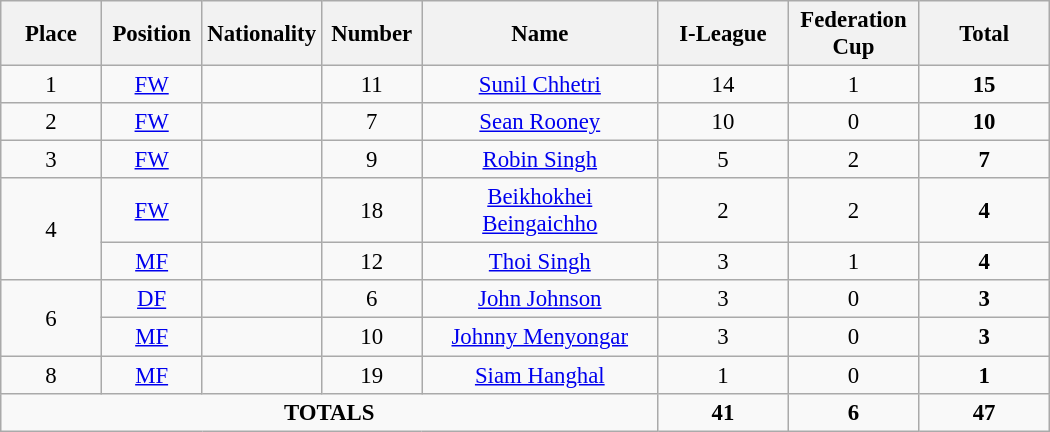<table class="wikitable" style="font-size: 95%; text-align: center;">
<tr>
<th width=60>Place</th>
<th width=60>Position</th>
<th width=60>Nationality</th>
<th width=60>Number</th>
<th width=150>Name</th>
<th width=80>I-League</th>
<th width=80>Federation Cup</th>
<th width=80><strong>Total</strong></th>
</tr>
<tr>
<td>1</td>
<td><a href='#'>FW</a></td>
<td></td>
<td>11</td>
<td><a href='#'>Sunil Chhetri</a></td>
<td>14</td>
<td>1</td>
<td><strong>15</strong></td>
</tr>
<tr>
<td>2</td>
<td><a href='#'>FW</a></td>
<td></td>
<td>7</td>
<td><a href='#'>Sean Rooney</a></td>
<td>10</td>
<td>0</td>
<td><strong>10</strong></td>
</tr>
<tr>
<td>3</td>
<td><a href='#'>FW</a></td>
<td></td>
<td>9</td>
<td><a href='#'>Robin Singh</a></td>
<td>5</td>
<td>2</td>
<td><strong>7</strong></td>
</tr>
<tr>
<td rowspan=2>4</td>
<td><a href='#'>FW</a></td>
<td></td>
<td>18</td>
<td><a href='#'>Beikhokhei Beingaichho</a></td>
<td>2</td>
<td>2</td>
<td><strong>4</strong></td>
</tr>
<tr>
<td><a href='#'>MF</a></td>
<td></td>
<td>12</td>
<td><a href='#'>Thoi Singh</a></td>
<td>3</td>
<td>1</td>
<td><strong>4</strong></td>
</tr>
<tr>
<td rowspan=2>6</td>
<td><a href='#'>DF</a></td>
<td></td>
<td>6</td>
<td><a href='#'>John Johnson</a></td>
<td>3</td>
<td>0</td>
<td><strong>3</strong></td>
</tr>
<tr>
<td><a href='#'>MF</a></td>
<td></td>
<td>10</td>
<td><a href='#'>Johnny Menyongar</a></td>
<td>3</td>
<td>0</td>
<td><strong>3</strong></td>
</tr>
<tr>
<td>8</td>
<td><a href='#'>MF</a></td>
<td></td>
<td>19</td>
<td><a href='#'>Siam Hanghal</a></td>
<td>1</td>
<td>0</td>
<td><strong>1</strong></td>
</tr>
<tr>
<td colspan=5><strong>TOTALS</strong></td>
<td><strong>41</strong></td>
<td><strong>6</strong></td>
<td><strong>47</strong></td>
</tr>
</table>
